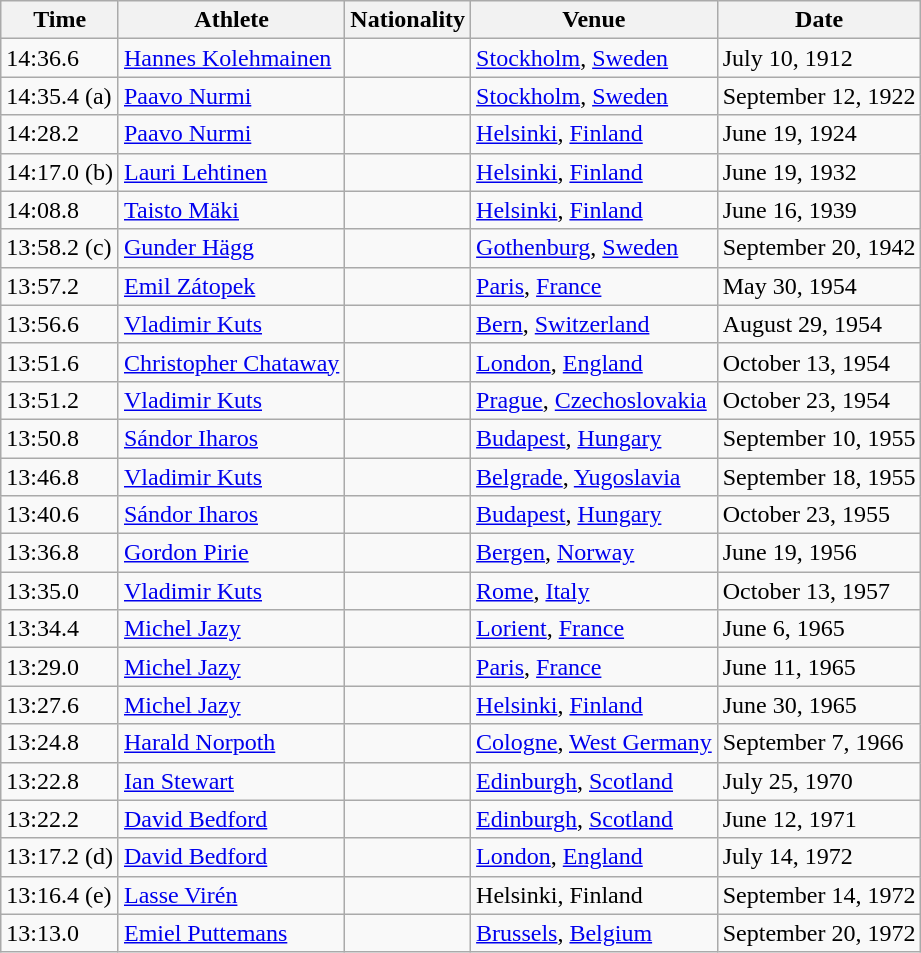<table class="wikitable" border="1">
<tr>
<th>Time</th>
<th>Athlete</th>
<th>Nationality</th>
<th>Venue</th>
<th>Date</th>
</tr>
<tr>
<td>14:36.6</td>
<td><a href='#'>Hannes Kolehmainen</a></td>
<td></td>
<td><a href='#'>Stockholm</a>, <a href='#'>Sweden</a></td>
<td>July 10, 1912</td>
</tr>
<tr>
<td>14:35.4 (a)</td>
<td><a href='#'>Paavo Nurmi</a></td>
<td></td>
<td><a href='#'>Stockholm</a>, <a href='#'>Sweden</a></td>
<td>September 12, 1922</td>
</tr>
<tr>
<td>14:28.2</td>
<td><a href='#'>Paavo Nurmi</a></td>
<td></td>
<td><a href='#'>Helsinki</a>, <a href='#'>Finland</a></td>
<td>June 19, 1924</td>
</tr>
<tr>
<td>14:17.0 (b)</td>
<td><a href='#'>Lauri Lehtinen</a></td>
<td></td>
<td><a href='#'>Helsinki</a>, <a href='#'>Finland</a></td>
<td>June 19, 1932</td>
</tr>
<tr>
<td>14:08.8</td>
<td><a href='#'>Taisto Mäki</a></td>
<td></td>
<td><a href='#'>Helsinki</a>, <a href='#'>Finland</a></td>
<td>June 16, 1939</td>
</tr>
<tr>
<td>13:58.2 (c)</td>
<td><a href='#'>Gunder Hägg</a></td>
<td></td>
<td><a href='#'>Gothenburg</a>, <a href='#'>Sweden</a></td>
<td>September 20, 1942</td>
</tr>
<tr>
<td>13:57.2</td>
<td><a href='#'>Emil Zátopek</a></td>
<td></td>
<td><a href='#'>Paris</a>, <a href='#'>France</a></td>
<td>May 30, 1954</td>
</tr>
<tr>
<td>13:56.6</td>
<td><a href='#'>Vladimir Kuts</a></td>
<td></td>
<td><a href='#'>Bern</a>, <a href='#'>Switzerland</a></td>
<td>August 29, 1954</td>
</tr>
<tr>
<td>13:51.6</td>
<td><a href='#'>Christopher Chataway</a></td>
<td></td>
<td><a href='#'>London</a>, <a href='#'>England</a></td>
<td>October 13, 1954</td>
</tr>
<tr>
<td>13:51.2</td>
<td><a href='#'>Vladimir Kuts</a></td>
<td></td>
<td><a href='#'>Prague</a>, <a href='#'>Czechoslovakia</a></td>
<td>October 23, 1954</td>
</tr>
<tr>
<td>13:50.8</td>
<td><a href='#'>Sándor Iharos</a></td>
<td></td>
<td><a href='#'>Budapest</a>, <a href='#'>Hungary</a></td>
<td>September 10, 1955</td>
</tr>
<tr>
<td>13:46.8</td>
<td><a href='#'>Vladimir Kuts</a></td>
<td></td>
<td><a href='#'>Belgrade</a>, <a href='#'>Yugoslavia</a></td>
<td>September 18, 1955</td>
</tr>
<tr>
<td>13:40.6</td>
<td><a href='#'>Sándor Iharos</a></td>
<td></td>
<td><a href='#'>Budapest</a>, <a href='#'>Hungary</a></td>
<td>October 23, 1955</td>
</tr>
<tr>
<td>13:36.8</td>
<td><a href='#'>Gordon Pirie</a></td>
<td></td>
<td><a href='#'>Bergen</a>, <a href='#'>Norway</a></td>
<td>June 19, 1956</td>
</tr>
<tr>
<td>13:35.0</td>
<td><a href='#'>Vladimir Kuts</a></td>
<td></td>
<td><a href='#'>Rome</a>, <a href='#'>Italy</a></td>
<td>October 13, 1957</td>
</tr>
<tr>
<td>13:34.4</td>
<td><a href='#'>Michel Jazy</a></td>
<td></td>
<td><a href='#'>Lorient</a>, <a href='#'>France</a></td>
<td>June 6, 1965</td>
</tr>
<tr>
<td>13:29.0</td>
<td><a href='#'>Michel Jazy</a></td>
<td></td>
<td><a href='#'>Paris</a>, <a href='#'>France</a></td>
<td>June 11, 1965</td>
</tr>
<tr>
<td>13:27.6</td>
<td><a href='#'>Michel Jazy</a></td>
<td></td>
<td><a href='#'>Helsinki</a>, <a href='#'>Finland</a></td>
<td>June 30, 1965</td>
</tr>
<tr>
<td>13:24.8</td>
<td><a href='#'>Harald Norpoth</a></td>
<td></td>
<td><a href='#'>Cologne</a>, <a href='#'>West Germany</a></td>
<td>September 7, 1966</td>
</tr>
<tr>
<td>13:22.8</td>
<td><a href='#'>Ian Stewart</a></td>
<td></td>
<td><a href='#'>Edinburgh</a>, <a href='#'>Scotland</a></td>
<td>July 25, 1970</td>
</tr>
<tr>
<td>13:22.2</td>
<td><a href='#'>David Bedford</a></td>
<td></td>
<td><a href='#'>Edinburgh</a>, <a href='#'>Scotland</a></td>
<td>June 12, 1971</td>
</tr>
<tr>
<td>13:17.2 (d)</td>
<td><a href='#'>David Bedford</a></td>
<td></td>
<td><a href='#'>London</a>, <a href='#'>England</a></td>
<td>July 14, 1972</td>
</tr>
<tr>
<td>13:16.4 (e)</td>
<td><a href='#'>Lasse Virén</a></td>
<td></td>
<td>Helsinki, Finland</td>
<td>September 14, 1972</td>
</tr>
<tr>
<td>13:13.0</td>
<td><a href='#'>Emiel Puttemans</a></td>
<td></td>
<td><a href='#'>Brussels</a>, <a href='#'>Belgium</a></td>
<td>September 20, 1972</td>
</tr>
</table>
